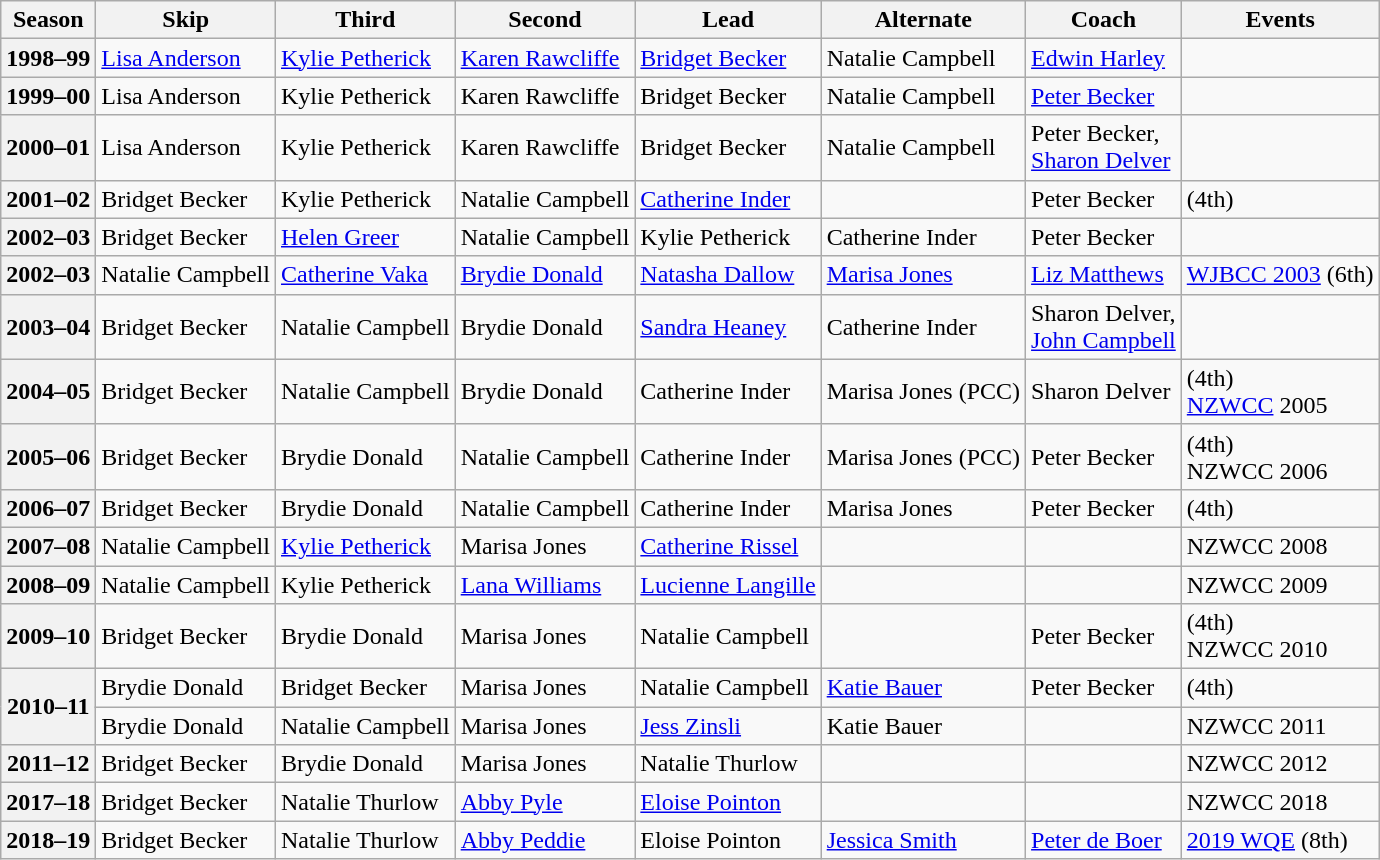<table class="wikitable">
<tr>
<th scope="col">Season</th>
<th scope="col">Skip</th>
<th scope="col">Third</th>
<th scope="col">Second</th>
<th scope="col">Lead</th>
<th scope="col">Alternate</th>
<th scope="col">Coach</th>
<th scope="col">Events</th>
</tr>
<tr>
<th scope="row">1998–99</th>
<td><a href='#'>Lisa Anderson</a></td>
<td><a href='#'>Kylie Petherick</a></td>
<td><a href='#'>Karen Rawcliffe</a></td>
<td><a href='#'>Bridget Becker</a></td>
<td>Natalie Campbell</td>
<td><a href='#'>Edwin Harley</a></td>
<td> </td>
</tr>
<tr>
<th scope="row">1999–00</th>
<td>Lisa Anderson</td>
<td>Kylie Petherick</td>
<td>Karen Rawcliffe</td>
<td>Bridget Becker</td>
<td>Natalie Campbell</td>
<td><a href='#'>Peter Becker</a></td>
<td> </td>
</tr>
<tr>
<th scope="row">2000–01</th>
<td>Lisa Anderson</td>
<td>Kylie Petherick</td>
<td>Karen Rawcliffe</td>
<td>Bridget Becker</td>
<td>Natalie Campbell</td>
<td>Peter Becker,<br><a href='#'>Sharon Delver</a></td>
<td> </td>
</tr>
<tr>
<th scope="row">2001–02</th>
<td>Bridget Becker</td>
<td>Kylie Petherick</td>
<td>Natalie Campbell</td>
<td><a href='#'>Catherine Inder</a></td>
<td></td>
<td>Peter Becker</td>
<td> (4th)</td>
</tr>
<tr>
<th scope="row">2002–03</th>
<td>Bridget Becker</td>
<td><a href='#'>Helen Greer</a></td>
<td>Natalie Campbell</td>
<td>Kylie Petherick</td>
<td>Catherine Inder</td>
<td>Peter Becker</td>
<td> </td>
</tr>
<tr>
<th scope="row">2002–03</th>
<td>Natalie Campbell</td>
<td><a href='#'>Catherine Vaka</a></td>
<td><a href='#'>Brydie Donald</a></td>
<td><a href='#'>Natasha Dallow</a></td>
<td><a href='#'>Marisa Jones</a></td>
<td><a href='#'>Liz Matthews</a></td>
<td><a href='#'>WJBCC 2003</a> (6th)</td>
</tr>
<tr>
<th scope="row">2003–04</th>
<td>Bridget Becker</td>
<td>Natalie Campbell</td>
<td>Brydie Donald</td>
<td><a href='#'>Sandra Heaney</a></td>
<td>Catherine Inder</td>
<td>Sharon Delver,<br><a href='#'>John Campbell</a></td>
<td> </td>
</tr>
<tr>
<th scope="row">2004–05</th>
<td>Bridget Becker</td>
<td>Natalie Campbell</td>
<td>Brydie Donald</td>
<td>Catherine Inder</td>
<td>Marisa Jones (PCC)</td>
<td>Sharon Delver</td>
<td> (4th)<br><a href='#'>NZWCC</a> 2005 </td>
</tr>
<tr>
<th scope="row">2005–06</th>
<td>Bridget Becker</td>
<td>Brydie Donald</td>
<td>Natalie Campbell</td>
<td>Catherine Inder</td>
<td>Marisa Jones (PCC)</td>
<td>Peter Becker</td>
<td> (4th)<br>NZWCC 2006 </td>
</tr>
<tr>
<th scope="row">2006–07</th>
<td>Bridget Becker</td>
<td>Brydie Donald</td>
<td>Natalie Campbell</td>
<td>Catherine Inder</td>
<td>Marisa Jones</td>
<td>Peter Becker</td>
<td> (4th)</td>
</tr>
<tr>
<th scope="row">2007–08</th>
<td>Natalie Campbell</td>
<td><a href='#'>Kylie Petherick</a></td>
<td>Marisa Jones</td>
<td><a href='#'>Catherine Rissel</a></td>
<td></td>
<td></td>
<td>NZWCC 2008 </td>
</tr>
<tr>
<th scope="row">2008–09</th>
<td>Natalie Campbell</td>
<td>Kylie Petherick</td>
<td><a href='#'>Lana Williams</a></td>
<td><a href='#'>Lucienne Langille</a></td>
<td></td>
<td></td>
<td>NZWCC 2009 </td>
</tr>
<tr>
<th scope="row">2009–10</th>
<td>Bridget Becker</td>
<td>Brydie Donald</td>
<td>Marisa Jones</td>
<td>Natalie Campbell</td>
<td></td>
<td>Peter Becker</td>
<td> (4th)<br>NZWCC 2010 </td>
</tr>
<tr>
<th scope="row" rowspan="2">2010–11</th>
<td>Brydie Donald</td>
<td>Bridget Becker</td>
<td>Marisa Jones</td>
<td>Natalie Campbell</td>
<td><a href='#'>Katie Bauer</a></td>
<td>Peter Becker</td>
<td> (4th)</td>
</tr>
<tr>
<td>Brydie Donald</td>
<td>Natalie Campbell</td>
<td>Marisa Jones</td>
<td><a href='#'>Jess Zinsli</a></td>
<td>Katie Bauer</td>
<td></td>
<td>NZWCC 2011 </td>
</tr>
<tr>
<th scope="row">2011–12</th>
<td>Bridget Becker</td>
<td>Brydie Donald</td>
<td>Marisa Jones</td>
<td>Natalie Thurlow</td>
<td></td>
<td></td>
<td>NZWCC 2012 </td>
</tr>
<tr>
<th scope="row">2017–18</th>
<td>Bridget Becker</td>
<td>Natalie Thurlow</td>
<td><a href='#'>Abby Pyle</a></td>
<td><a href='#'>Eloise Pointon</a></td>
<td></td>
<td></td>
<td>NZWCC 2018 </td>
</tr>
<tr>
<th scope="row">2018–19</th>
<td>Bridget Becker</td>
<td>Natalie Thurlow</td>
<td><a href='#'>Abby Peddie</a></td>
<td>Eloise Pointon</td>
<td><a href='#'>Jessica Smith</a></td>
<td><a href='#'>Peter de Boer</a></td>
<td><a href='#'>2019 WQE</a> (8th)</td>
</tr>
</table>
